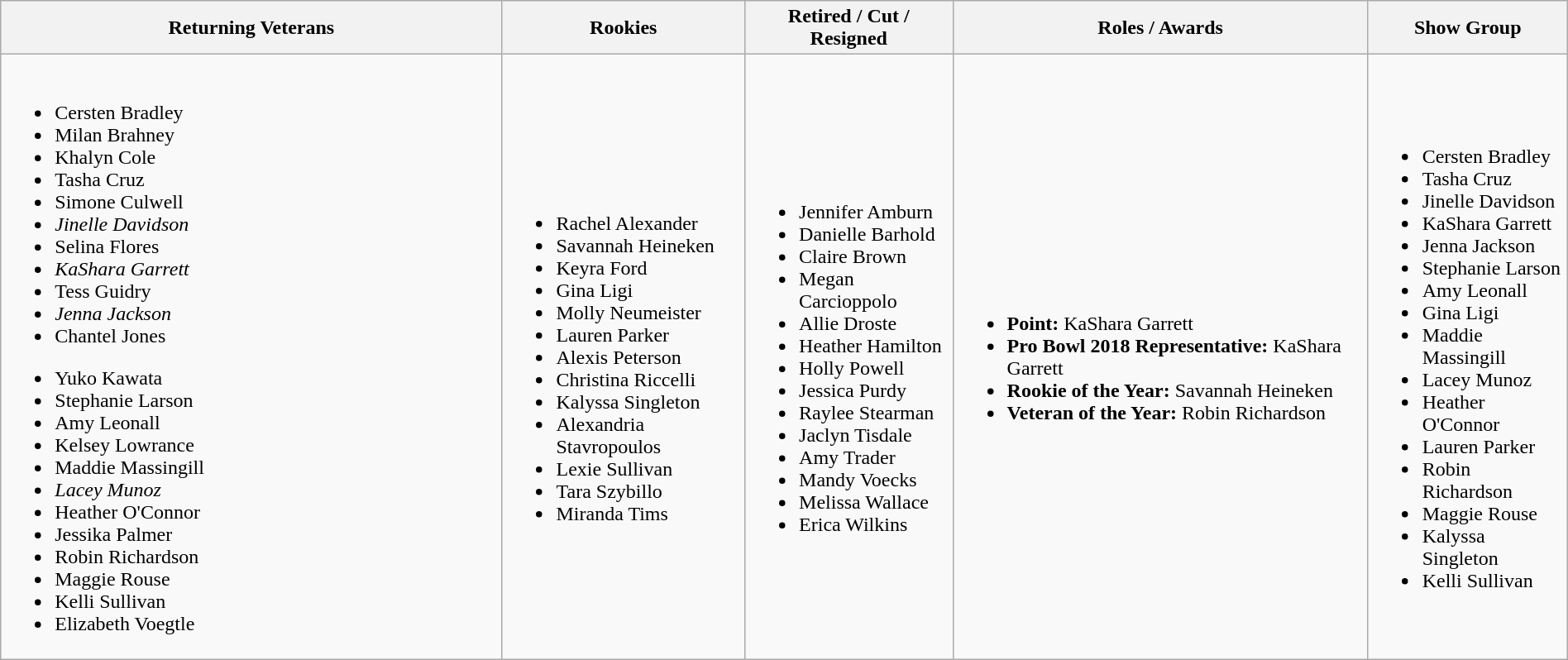<table class="wikitable" style="width:100%;">
<tr>
<th scope="row" style="width:32%;">Returning Veterans</th>
<th>Rookies</th>
<th>Retired / Cut / Resigned</th>
<th>Roles / Awards</th>
<th>Show Group</th>
</tr>
<tr>
<td><br><ul><li>Cersten Bradley</li><li>Milan Brahney </li><li>Khalyn Cole</li><li>Tasha Cruz</li><li>Simone Culwell</li><li><em>Jinelle Davidson</em></li><li>Selina Flores</li><li><em>KaShara Garrett</em></li><li>Tess Guidry</li><li><em>Jenna Jackson</em></li><li>Chantel Jones</li></ul><ul><li>Yuko Kawata</li><li>Stephanie Larson</li><li>Amy Leonall</li><li>Kelsey Lowrance</li><li>Maddie Massingill</li><li><em>Lacey Munoz</em></li><li>Heather O'Connor</li><li>Jessika Palmer</li><li>Robin Richardson</li><li>Maggie Rouse</li><li>Kelli Sullivan</li><li>Elizabeth Voegtle</li></ul></td>
<td><br><ul><li>Rachel Alexander</li><li>Savannah Heineken</li><li>Keyra Ford</li><li>Gina Ligi</li><li>Molly Neumeister</li><li>Lauren Parker</li><li>Alexis Peterson</li><li>Christina Riccelli</li><li>Kalyssa Singleton </li><li>Alexandria Stavropoulos </li><li>Lexie Sullivan</li><li>Tara Szybillo</li><li>Miranda Tims</li></ul></td>
<td><br><ul><li>Jennifer Amburn </li><li>Danielle Barhold </li><li>Claire Brown </li><li>Megan Carcioppolo </li><li>Allie Droste </li><li>Heather Hamilton </li><li>Holly Powell </li><li>Jessica Purdy </li><li>Raylee Stearman </li><li>Jaclyn Tisdale </li><li>Amy Trader </li><li>Mandy Voecks </li><li>Melissa Wallace </li><li>Erica Wilkins </li></ul></td>
<td><br><ul><li><strong>Point:</strong> KaShara Garrett</li><li><strong>Pro Bowl 2018 Representative:</strong> KaShara Garrett</li><li><strong>Rookie of the Year:</strong> Savannah Heineken</li><li><strong>Veteran of the Year:</strong> Robin Richardson</li></ul></td>
<td><br><ul><li>Cersten Bradley</li><li>Tasha Cruz</li><li>Jinelle Davidson</li><li>KaShara Garrett</li><li>Jenna Jackson</li><li>Stephanie Larson</li><li>Amy Leonall</li><li>Gina Ligi</li><li>Maddie Massingill</li><li>Lacey Munoz</li><li>Heather O'Connor</li><li>Lauren Parker</li><li>Robin Richardson</li><li>Maggie Rouse</li><li>Kalyssa Singleton</li><li>Kelli Sullivan</li></ul></td>
</tr>
</table>
